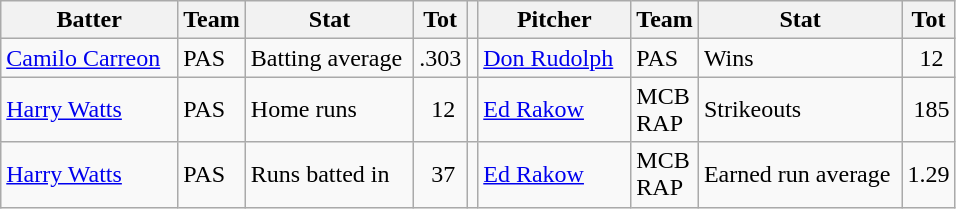<table class="wikitable">
<tr>
<th>Batter</th>
<th>Team</th>
<th>Stat</th>
<th>Tot</th>
<th></th>
<th>Pitcher</th>
<th>Team</th>
<th>Stat</th>
<th>Tot</th>
</tr>
<tr>
<td><a href='#'>Camilo Carreon</a>  </td>
<td>PAS</td>
<td>Batting average </td>
<td>.303</td>
<td></td>
<td><a href='#'>Don Rudolph</a>  </td>
<td>PAS</td>
<td>Wins</td>
<td>  12</td>
</tr>
<tr>
<td><a href='#'>Harry Watts</a></td>
<td>PAS</td>
<td>Home runs</td>
<td>  12</td>
<td></td>
<td><a href='#'>Ed Rakow</a></td>
<td>MCB<br>RAP</td>
<td>Strikeouts</td>
<td> 185</td>
</tr>
<tr>
<td><a href='#'>Harry Watts</a></td>
<td>PAS</td>
<td>Runs batted in</td>
<td>  37</td>
<td></td>
<td><a href='#'>Ed Rakow</a></td>
<td>MCB<br>RAP</td>
<td>Earned run average </td>
<td>1.29</td>
</tr>
</table>
